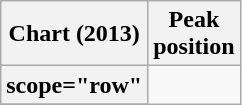<table class="wikitable sortable plainrowheaders" style="text-align:center">
<tr>
<th scope="col">Chart (2013)</th>
<th scope="col">Peak<br>position</th>
</tr>
<tr>
<th>scope="row"</th>
</tr>
<tr>
</tr>
</table>
